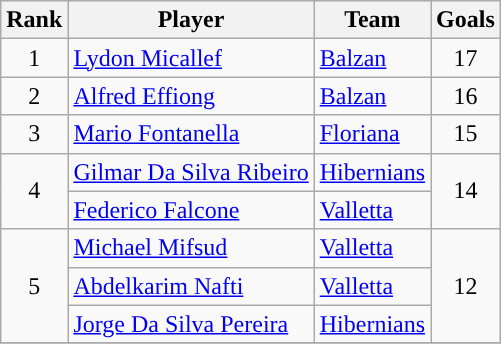<table class="wikitable" style="text-align:center;">
<tr>
<th>Rank</th>
<th>Player</th>
<th>Team</th>
<th>Goals</th>
</tr>
<tr>
<td>1</td>
<td align="left"> <a href='#'>Lydon Micallef</a></td>
<td align="left"><a href='#'>Balzan</a></td>
<td>17</td>
</tr>
<tr>
<td>2</td>
<td align="left"> <a href='#'>Alfred Effiong</a></td>
<td align="left"><a href='#'>Balzan</a></td>
<td>16</td>
</tr>
<tr>
<td>3</td>
<td align="left"> <a href='#'>Mario Fontanella</a></td>
<td align="left"><a href='#'>Floriana</a></td>
<td>15</td>
</tr>
<tr>
<td rowspan="2">4</td>
<td align="left"> <a href='#'>Gilmar Da Silva Ribeiro</a></td>
<td align="left"><a href='#'>Hibernians</a></td>
<td rowspan="2">14</td>
</tr>
<tr>
<td align="left"> <a href='#'>Federico Falcone</a></td>
<td align="left"><a href='#'>Valletta</a></td>
</tr>
<tr>
<td rowspan="3">5</td>
<td align="left"> <a href='#'>Michael Mifsud</a></td>
<td align="left"><a href='#'>Valletta</a></td>
<td rowspan="3">12</td>
</tr>
<tr>
<td align="left"> <a href='#'>Abdelkarim Nafti</a></td>
<td align="left"><a href='#'>Valletta</a></td>
</tr>
<tr>
<td align="left"> <a href='#'>Jorge Da Silva Pereira</a></td>
<td align="left"><a href='#'>Hibernians</a></td>
</tr>
<tr>
</tr>
</table>
